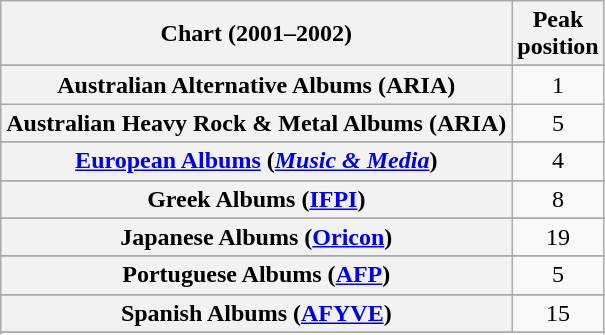<table class="wikitable sortable plainrowheaders" style="text-align:center">
<tr>
<th scope="col">Chart (2001–2002)</th>
<th scope="col">Peak<br>position</th>
</tr>
<tr>
</tr>
<tr>
<th scope="row">Australian Alternative Albums (ARIA)</th>
<td>1</td>
</tr>
<tr>
<th scope="row">Australian Heavy Rock & Metal Albums (ARIA)</th>
<td>5</td>
</tr>
<tr>
</tr>
<tr>
</tr>
<tr>
</tr>
<tr>
</tr>
<tr>
</tr>
<tr>
</tr>
<tr>
<th scope="row"><a href='#'>European Albums</a> (<em><a href='#'>Music & Media</a></em>)</th>
<td>4</td>
</tr>
<tr>
</tr>
<tr>
</tr>
<tr>
</tr>
<tr>
<th scope="row">Greek Albums (<a href='#'>IFPI</a>)</th>
<td>8</td>
</tr>
<tr>
</tr>
<tr>
</tr>
<tr>
</tr>
<tr>
<th scope="row">Japanese Albums (<a href='#'>Oricon</a>)</th>
<td>19</td>
</tr>
<tr>
</tr>
<tr>
</tr>
<tr>
</tr>
<tr>
<th scope="row">Portuguese Albums (<a href='#'>AFP</a>)</th>
<td>5</td>
</tr>
<tr>
</tr>
<tr>
<th scope="row">Spanish Albums (<a href='#'>AFYVE</a>)</th>
<td>15</td>
</tr>
<tr>
</tr>
<tr>
</tr>
<tr>
</tr>
<tr>
</tr>
<tr>
</tr>
</table>
